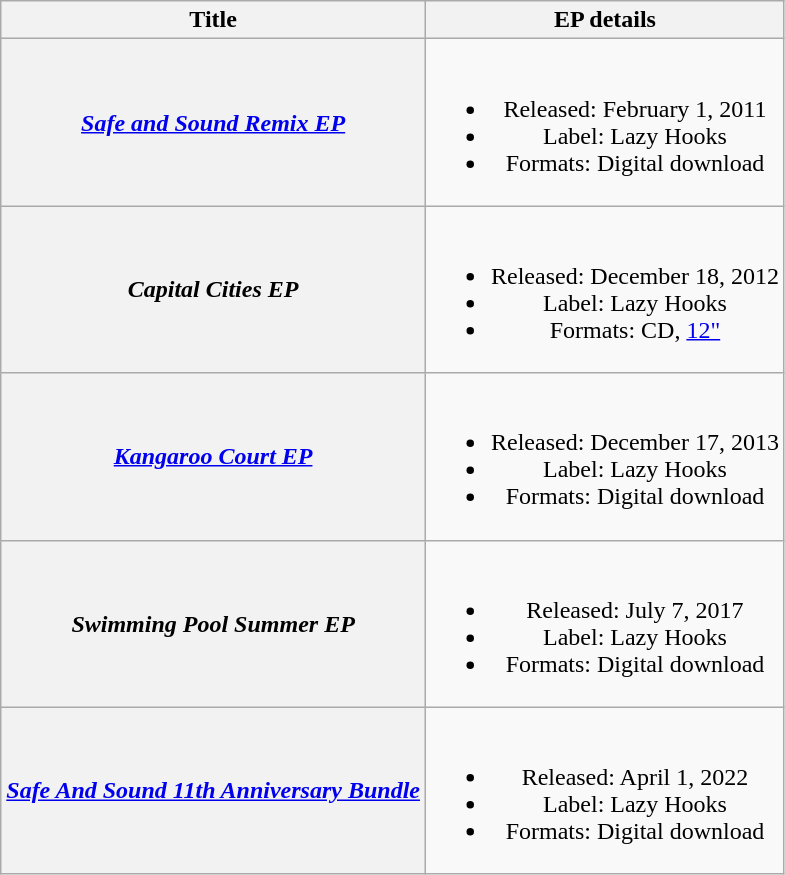<table class="wikitable plainrowheaders" style="text-align:center;">
<tr>
<th scope="col">Title</th>
<th scope="col">EP details</th>
</tr>
<tr>
<th scope="row"><em><a href='#'>Safe and Sound Remix EP</a></em></th>
<td><br><ul><li>Released: February 1, 2011</li><li>Label: Lazy Hooks</li><li>Formats: Digital download</li></ul></td>
</tr>
<tr>
<th scope="row"><em>Capital Cities EP</em></th>
<td><br><ul><li>Released: December 18, 2012</li><li>Label: Lazy Hooks</li><li>Formats: CD, <a href='#'>12"</a></li></ul></td>
</tr>
<tr>
<th scope="row"><em><a href='#'>Kangaroo Court EP</a></em></th>
<td><br><ul><li>Released: December 17, 2013</li><li>Label: Lazy Hooks</li><li>Formats: Digital download</li></ul></td>
</tr>
<tr>
<th scope="row"><em>Swimming Pool Summer EP</em></th>
<td><br><ul><li>Released: July 7, 2017</li><li>Label: Lazy Hooks</li><li>Formats: Digital download</li></ul></td>
</tr>
<tr>
<th scope="row"><em><a href='#'>Safe And Sound 11th Anniversary Bundle</a></em></th>
<td><br><ul><li>Released: April 1, 2022</li><li>Label: Lazy Hooks</li><li>Formats: Digital download</li></ul></td>
</tr>
</table>
